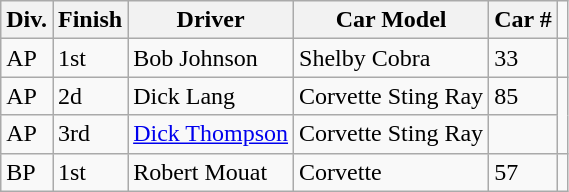<table class="wikitable">
<tr>
<th>Div.</th>
<th>Finish</th>
<th>Driver</th>
<th>Car Model</th>
<th>Car #</th>
</tr>
<tr>
<td>AP</td>
<td>1st</td>
<td>Bob Johnson</td>
<td>Shelby Cobra</td>
<td>33</td>
<td></td>
</tr>
<tr>
<td>AP</td>
<td>2d</td>
<td>Dick Lang</td>
<td>Corvette Sting Ray</td>
<td>85</td>
</tr>
<tr>
<td>AP</td>
<td>3rd</td>
<td><a href='#'>Dick Thompson</a></td>
<td>Corvette Sting Ray</td>
<td></td>
</tr>
<tr>
<td>BP</td>
<td>1st</td>
<td>Robert Mouat</td>
<td>Corvette</td>
<td>57</td>
<td></td>
</tr>
</table>
